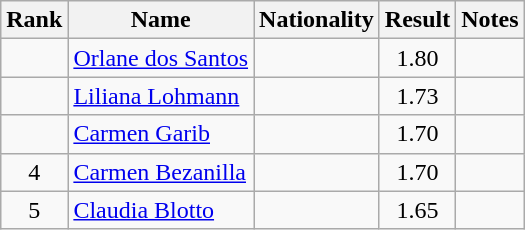<table class="wikitable sortable" style="text-align:center">
<tr>
<th>Rank</th>
<th>Name</th>
<th>Nationality</th>
<th>Result</th>
<th>Notes</th>
</tr>
<tr>
<td></td>
<td align=left><a href='#'>Orlane dos Santos</a></td>
<td align=left></td>
<td>1.80</td>
<td></td>
</tr>
<tr>
<td></td>
<td align=left><a href='#'>Liliana Lohmann</a></td>
<td align=left></td>
<td>1.73</td>
<td></td>
</tr>
<tr>
<td></td>
<td align=left><a href='#'>Carmen Garib</a></td>
<td align=left></td>
<td>1.70</td>
<td></td>
</tr>
<tr>
<td>4</td>
<td align=left><a href='#'>Carmen Bezanilla</a></td>
<td align=left></td>
<td>1.70</td>
<td></td>
</tr>
<tr>
<td>5</td>
<td align=left><a href='#'>Claudia Blotto</a></td>
<td align=left></td>
<td>1.65</td>
<td></td>
</tr>
</table>
